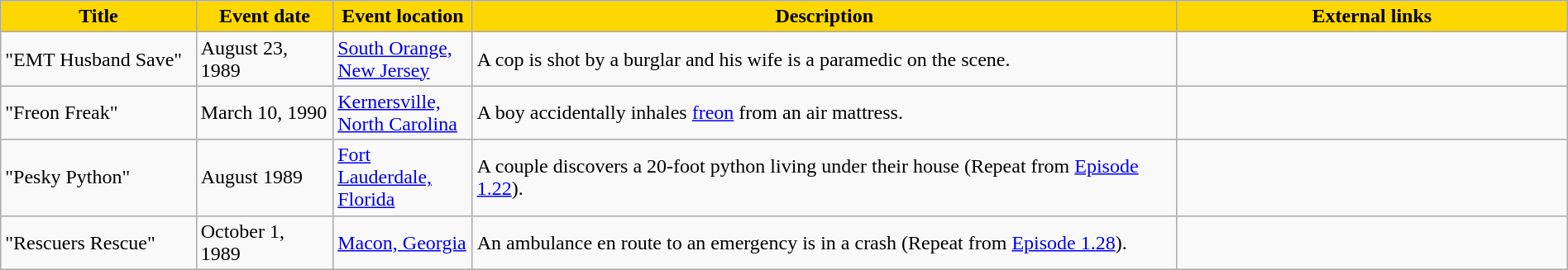<table class="wikitable" style="width: 100%;">
<tr>
<th style="background: #FFD700; color: #000000; width: 10%;">Title</th>
<th style="background: #FFD700; color: #000000; width: 7%;">Event date</th>
<th style="background: #FFD700; color: #000000; width: 7%;">Event location</th>
<th style="background: #FFD700; color: #000000; width: 36%;">Description</th>
<th style="background: #FFD700; color: #000000; width: 20%;">External links</th>
</tr>
<tr>
<td>"EMT Husband Save"</td>
<td>August 23, 1989</td>
<td><a href='#'>South Orange, New Jersey</a></td>
<td>A cop is shot by a burglar and his wife is a paramedic on the scene.</td>
<td></td>
</tr>
<tr>
<td>"Freon Freak"</td>
<td>March 10, 1990</td>
<td><a href='#'>Kernersville, North Carolina</a></td>
<td>A boy accidentally inhales <a href='#'>freon</a> from an air mattress.</td>
<td></td>
</tr>
<tr>
<td>"Pesky Python"</td>
<td>August 1989</td>
<td><a href='#'>Fort Lauderdale, Florida</a></td>
<td>A couple discovers a 20-foot python living under their house (Repeat from <a href='#'>Episode 1.22</a>).</td>
<td></td>
</tr>
<tr>
<td>"Rescuers Rescue"</td>
<td>October 1, 1989</td>
<td><a href='#'>Macon, Georgia</a></td>
<td>An ambulance en route to an emergency is in a crash (Repeat from <a href='#'>Episode 1.28</a>).</td>
<td></td>
</tr>
</table>
